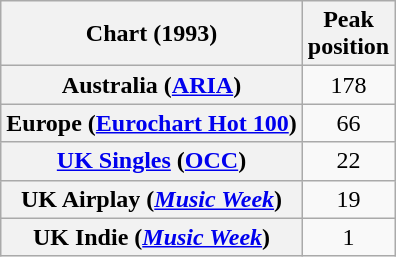<table class="wikitable sortable plainrowheaders" style="text-align:center">
<tr>
<th>Chart (1993)</th>
<th>Peak<br>position</th>
</tr>
<tr>
<th scope="row">Australia (<a href='#'>ARIA</a>)</th>
<td align="center">178</td>
</tr>
<tr>
<th scope="row">Europe (<a href='#'>Eurochart Hot 100</a>)</th>
<td>66</td>
</tr>
<tr>
<th scope="row"><a href='#'>UK Singles</a> (<a href='#'>OCC</a>)</th>
<td>22</td>
</tr>
<tr>
<th scope="row">UK Airplay (<em><a href='#'>Music Week</a></em>)</th>
<td>19</td>
</tr>
<tr>
<th scope="row">UK Indie (<em><a href='#'>Music Week</a></em>)</th>
<td align=center>1</td>
</tr>
</table>
